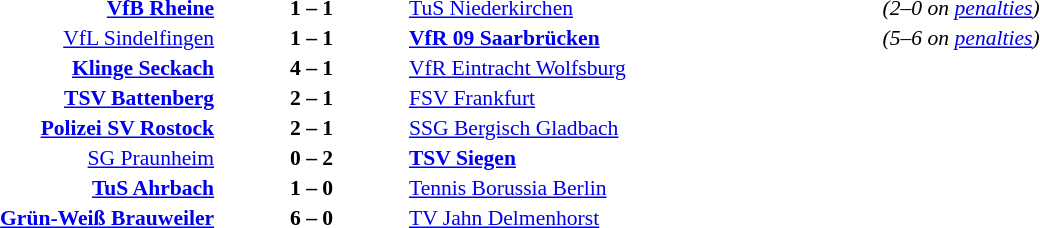<table width=100% cellspacing=1>
<tr>
<th width=25%></th>
<th width=10%></th>
<th width=25%></th>
<th></th>
</tr>
<tr style=font-size:90%>
<td align=right><strong><a href='#'>VfB Rheine</a></strong></td>
<td align=center><strong>1 – 1</strong></td>
<td><a href='#'>TuS Niederkirchen</a></td>
<td><em>(2–0 on <a href='#'>penalties</a>)</em></td>
</tr>
<tr style=font-size:90%>
<td align=right><a href='#'>VfL Sindelfingen</a></td>
<td align=center><strong>1 – 1</strong></td>
<td><strong><a href='#'>VfR 09 Saarbrücken</a></strong></td>
<td><em>(5–6 on <a href='#'>penalties</a>)</em></td>
</tr>
<tr style=font-size:90%>
<td align=right><strong><a href='#'>Klinge Seckach</a></strong></td>
<td align=center><strong>4 – 1</strong></td>
<td><a href='#'>VfR Eintracht Wolfsburg</a></td>
</tr>
<tr style=font-size:90%>
<td align=right><strong><a href='#'>TSV Battenberg</a></strong></td>
<td align=center><strong>2 – 1</strong></td>
<td><a href='#'>FSV Frankfurt</a></td>
</tr>
<tr style=font-size:90%>
<td align=right><strong><a href='#'>Polizei SV Rostock</a></strong></td>
<td align=center><strong>2 – 1</strong></td>
<td><a href='#'>SSG Bergisch Gladbach</a></td>
</tr>
<tr style=font-size:90%>
<td align=right><a href='#'>SG Praunheim</a></td>
<td align=center><strong>0 – 2</strong></td>
<td><strong><a href='#'>TSV Siegen</a></strong></td>
</tr>
<tr style=font-size:90%>
<td align=right><strong><a href='#'>TuS Ahrbach</a></strong></td>
<td align=center><strong>1 – 0</strong></td>
<td><a href='#'>Tennis Borussia Berlin</a></td>
</tr>
<tr style=font-size:90%>
<td align=right><strong><a href='#'>Grün-Weiß Brauweiler</a></strong></td>
<td align=center><strong>6 – 0</strong></td>
<td><a href='#'>TV Jahn Delmenhorst</a></td>
</tr>
</table>
